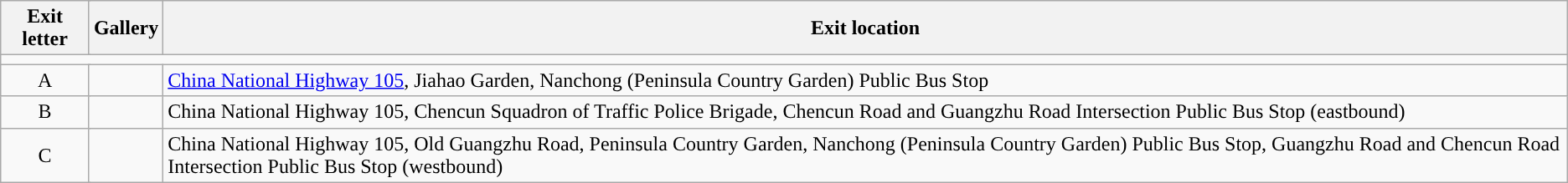<table class="wikitable">
<tr>
<th colspan="2" style="width:70px">Exit letter</th>
<th>Gallery</th>
<th>Exit location</th>
</tr>
<tr style="background:#">
<td colspan="4"></td>
</tr>
<tr>
<td colspan="2" align="center">A</td>
<td></td>
<td><a href='#'>China National Highway 105</a>, Jiahao Garden, Nanchong (Peninsula Country Garden) Public Bus Stop</td>
</tr>
<tr>
<td colspan="2" align="center">B</td>
<td></td>
<td>China National Highway 105, Chencun Squadron of Traffic Police Brigade, Chencun Road and Guangzhu Road Intersection Public Bus Stop (eastbound)</td>
</tr>
<tr>
<td colspan="2" align="center">C</td>
<td></td>
<td>China National Highway 105, Old Guangzhu Road, Peninsula Country Garden, Nanchong (Peninsula Country Garden) Public Bus Stop, Guangzhu Road and Chencun Road Intersection Public Bus Stop (westbound)</td>
</tr>
</table>
